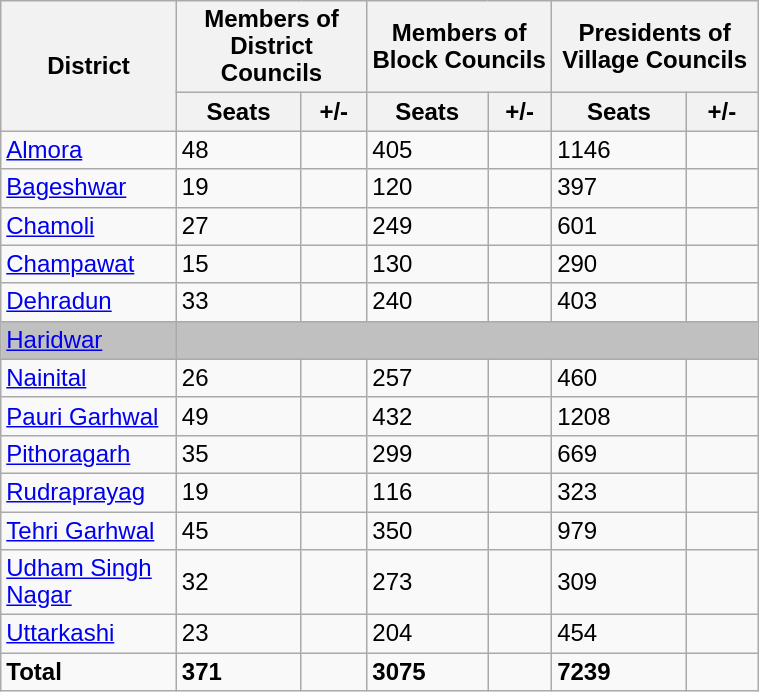<table width="40%" cellpadding="2" cellspacing="0" border="1" style="border-collapse: collapse; border: 2px black; font-size: x-big; font-family: arial" class="wikitable sortable">
<tr>
<th rowspan=2>District</th>
<th colspan=2>Members of District Councils</th>
<th colspan=2>Members of Block Councils</th>
<th colspan=2>Presidents of Village Councils</th>
</tr>
<tr>
<th>Seats</th>
<th>+/-</th>
<th>Seats</th>
<th>+/-</th>
<th>Seats</th>
<th>+/-</th>
</tr>
<tr>
<td><a href='#'>Almora</a></td>
<td>48</td>
<td></td>
<td>405</td>
<td></td>
<td>1146</td>
<td></td>
</tr>
<tr>
<td><a href='#'>Bageshwar</a></td>
<td>19</td>
<td></td>
<td>120</td>
<td></td>
<td>397</td>
<td></td>
</tr>
<tr>
<td><a href='#'>Chamoli</a></td>
<td>27</td>
<td></td>
<td>249</td>
<td></td>
<td>601</td>
<td></td>
</tr>
<tr>
<td><a href='#'>Champawat</a></td>
<td>15</td>
<td></td>
<td>130</td>
<td></td>
<td>290</td>
<td></td>
</tr>
<tr>
<td><a href='#'>Dehradun</a></td>
<td>33</td>
<td></td>
<td>240</td>
<td></td>
<td>403</td>
<td></td>
</tr>
<tr>
<td style="background-color:Silver"><a href='#'>Haridwar</a></td>
<td style="background-color:Silver"; colspan=6></td>
</tr>
<tr>
<td><a href='#'>Nainital</a></td>
<td>26</td>
<td></td>
<td>257</td>
<td></td>
<td>460</td>
<td></td>
</tr>
<tr>
<td><a href='#'>Pauri Garhwal</a></td>
<td>49</td>
<td></td>
<td>432</td>
<td></td>
<td>1208</td>
<td></td>
</tr>
<tr>
<td><a href='#'>Pithoragarh</a></td>
<td>35</td>
<td></td>
<td>299</td>
<td></td>
<td>669</td>
<td></td>
</tr>
<tr>
<td><a href='#'>Rudraprayag</a></td>
<td>19</td>
<td></td>
<td>116</td>
<td></td>
<td>323</td>
<td></td>
</tr>
<tr>
<td><a href='#'>Tehri Garhwal</a></td>
<td>45</td>
<td></td>
<td>350</td>
<td></td>
<td>979</td>
<td></td>
</tr>
<tr>
<td><a href='#'>Udham Singh Nagar</a></td>
<td>32</td>
<td></td>
<td>273</td>
<td></td>
<td>309</td>
<td></td>
</tr>
<tr>
<td><a href='#'>Uttarkashi</a></td>
<td>23</td>
<td></td>
<td>204</td>
<td></td>
<td>454</td>
<td></td>
</tr>
<tr>
<td><strong>Total</strong></td>
<td><strong>371</strong></td>
<td></td>
<td><strong>3075</strong></td>
<td></td>
<td><strong>7239</strong></td>
<td></td>
</tr>
</table>
